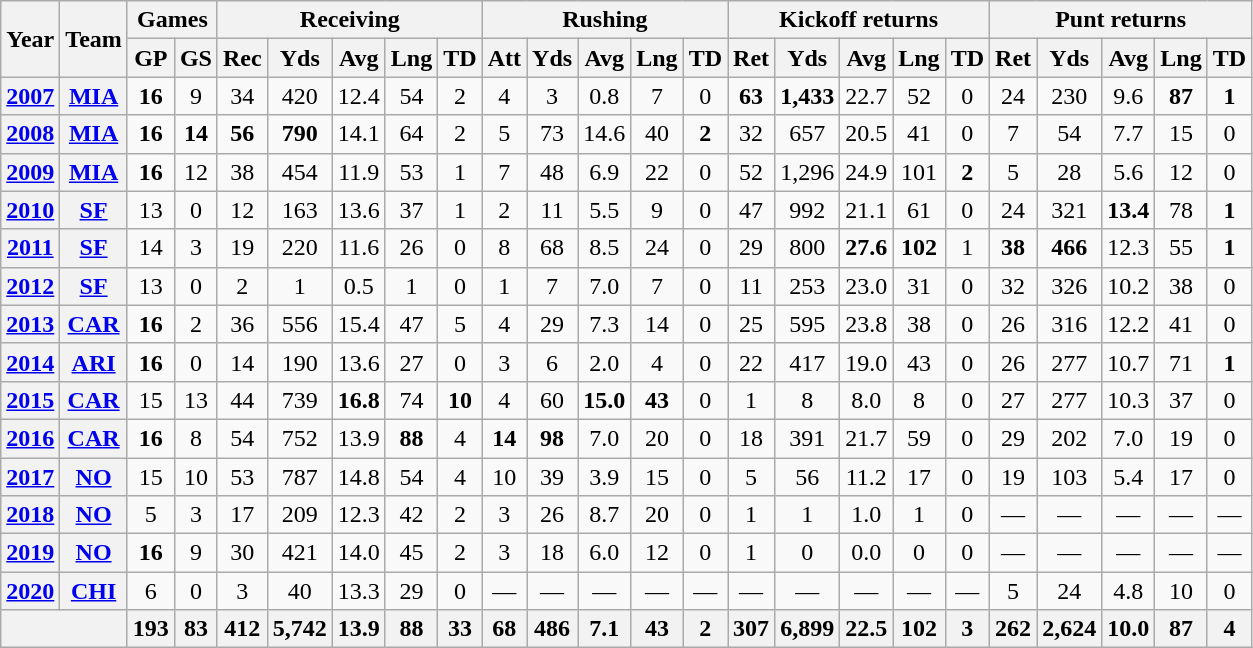<table class="wikitable" style="text-align: center;">
<tr>
<th rowspan="2">Year</th>
<th rowspan="2">Team</th>
<th colspan="2">Games</th>
<th colspan="5">Receiving</th>
<th colspan="5">Rushing</th>
<th colspan="5">Kickoff returns</th>
<th colspan="5">Punt returns</th>
</tr>
<tr>
<th>GP</th>
<th>GS</th>
<th>Rec</th>
<th>Yds</th>
<th>Avg</th>
<th>Lng</th>
<th>TD</th>
<th>Att</th>
<th>Yds</th>
<th>Avg</th>
<th>Lng</th>
<th>TD</th>
<th>Ret</th>
<th>Yds</th>
<th>Avg</th>
<th>Lng</th>
<th>TD</th>
<th>Ret</th>
<th>Yds</th>
<th>Avg</th>
<th>Lng</th>
<th>TD</th>
</tr>
<tr>
<th><a href='#'>2007</a></th>
<th><a href='#'>MIA</a></th>
<td><strong>16</strong></td>
<td>9</td>
<td>34</td>
<td>420</td>
<td>12.4</td>
<td>54</td>
<td>2</td>
<td>4</td>
<td>3</td>
<td>0.8</td>
<td>7</td>
<td>0</td>
<td><strong>63</strong></td>
<td><strong>1,433</strong></td>
<td>22.7</td>
<td>52</td>
<td>0</td>
<td>24</td>
<td>230</td>
<td>9.6</td>
<td><strong>87</strong></td>
<td><strong>1</strong></td>
</tr>
<tr>
<th><a href='#'>2008</a></th>
<th><a href='#'>MIA</a></th>
<td><strong>16</strong></td>
<td><strong>14</strong></td>
<td><strong>56</strong></td>
<td><strong>790</strong></td>
<td>14.1</td>
<td>64</td>
<td>2</td>
<td>5</td>
<td>73</td>
<td>14.6</td>
<td>40</td>
<td><strong>2</strong></td>
<td>32</td>
<td>657</td>
<td>20.5</td>
<td>41</td>
<td>0</td>
<td>7</td>
<td>54</td>
<td>7.7</td>
<td>15</td>
<td>0</td>
</tr>
<tr>
<th><a href='#'>2009</a></th>
<th><a href='#'>MIA</a></th>
<td><strong>16</strong></td>
<td>12</td>
<td>38</td>
<td>454</td>
<td>11.9</td>
<td>53</td>
<td>1</td>
<td>7</td>
<td>48</td>
<td>6.9</td>
<td>22</td>
<td>0</td>
<td>52</td>
<td>1,296</td>
<td>24.9</td>
<td>101</td>
<td><strong>2</strong></td>
<td>5</td>
<td>28</td>
<td>5.6</td>
<td>12</td>
<td>0</td>
</tr>
<tr>
<th><a href='#'>2010</a></th>
<th><a href='#'>SF</a></th>
<td>13</td>
<td>0</td>
<td>12</td>
<td>163</td>
<td>13.6</td>
<td>37</td>
<td>1</td>
<td>2</td>
<td>11</td>
<td>5.5</td>
<td>9</td>
<td>0</td>
<td>47</td>
<td>992</td>
<td>21.1</td>
<td>61</td>
<td>0</td>
<td>24</td>
<td>321</td>
<td><strong>13.4</strong></td>
<td>78</td>
<td><strong>1</strong></td>
</tr>
<tr>
<th><a href='#'>2011</a></th>
<th><a href='#'>SF</a></th>
<td>14</td>
<td>3</td>
<td>19</td>
<td>220</td>
<td>11.6</td>
<td>26</td>
<td>0</td>
<td>8</td>
<td>68</td>
<td>8.5</td>
<td>24</td>
<td>0</td>
<td>29</td>
<td>800</td>
<td><strong>27.6</strong></td>
<td><strong>102</strong></td>
<td>1</td>
<td><strong>38</strong></td>
<td><strong>466</strong></td>
<td>12.3</td>
<td>55</td>
<td><strong>1</strong></td>
</tr>
<tr>
<th><a href='#'>2012</a></th>
<th><a href='#'>SF</a></th>
<td>13</td>
<td>0</td>
<td>2</td>
<td>1</td>
<td>0.5</td>
<td>1</td>
<td>0</td>
<td>1</td>
<td>7</td>
<td>7.0</td>
<td>7</td>
<td>0</td>
<td>11</td>
<td>253</td>
<td>23.0</td>
<td>31</td>
<td>0</td>
<td>32</td>
<td>326</td>
<td>10.2</td>
<td>38</td>
<td>0</td>
</tr>
<tr>
<th><a href='#'>2013</a></th>
<th><a href='#'>CAR</a></th>
<td><strong>16</strong></td>
<td>2</td>
<td>36</td>
<td>556</td>
<td>15.4</td>
<td>47</td>
<td>5</td>
<td>4</td>
<td>29</td>
<td>7.3</td>
<td>14</td>
<td>0</td>
<td>25</td>
<td>595</td>
<td>23.8</td>
<td>38</td>
<td>0</td>
<td>26</td>
<td>316</td>
<td>12.2</td>
<td>41</td>
<td>0</td>
</tr>
<tr>
<th><a href='#'>2014</a></th>
<th><a href='#'>ARI</a></th>
<td><strong>16</strong></td>
<td>0</td>
<td>14</td>
<td>190</td>
<td>13.6</td>
<td>27</td>
<td>0</td>
<td>3</td>
<td>6</td>
<td>2.0</td>
<td>4</td>
<td>0</td>
<td>22</td>
<td>417</td>
<td>19.0</td>
<td>43</td>
<td>0</td>
<td>26</td>
<td>277</td>
<td>10.7</td>
<td>71</td>
<td><strong>1</strong></td>
</tr>
<tr>
<th><a href='#'>2015</a></th>
<th><a href='#'>CAR</a></th>
<td>15</td>
<td>13</td>
<td>44</td>
<td>739</td>
<td><strong>16.8</strong></td>
<td>74</td>
<td><strong>10</strong></td>
<td>4</td>
<td>60</td>
<td><strong>15.0</strong></td>
<td><strong>43</strong></td>
<td>0</td>
<td>1</td>
<td>8</td>
<td>8.0</td>
<td>8</td>
<td>0</td>
<td>27</td>
<td>277</td>
<td>10.3</td>
<td>37</td>
<td>0</td>
</tr>
<tr>
<th><a href='#'>2016</a></th>
<th><a href='#'>CAR</a></th>
<td><strong>16</strong></td>
<td>8</td>
<td>54</td>
<td>752</td>
<td>13.9</td>
<td><strong>88</strong></td>
<td>4</td>
<td><strong>14</strong></td>
<td><strong>98</strong></td>
<td>7.0</td>
<td>20</td>
<td>0</td>
<td>18</td>
<td>391</td>
<td>21.7</td>
<td>59</td>
<td>0</td>
<td>29</td>
<td>202</td>
<td>7.0</td>
<td>19</td>
<td>0</td>
</tr>
<tr>
<th><a href='#'>2017</a></th>
<th><a href='#'>NO</a></th>
<td>15</td>
<td>10</td>
<td>53</td>
<td>787</td>
<td>14.8</td>
<td>54</td>
<td>4</td>
<td>10</td>
<td>39</td>
<td>3.9</td>
<td>15</td>
<td>0</td>
<td>5</td>
<td>56</td>
<td>11.2</td>
<td>17</td>
<td>0</td>
<td>19</td>
<td>103</td>
<td>5.4</td>
<td>17</td>
<td>0</td>
</tr>
<tr>
<th><a href='#'>2018</a></th>
<th><a href='#'>NO</a></th>
<td>5</td>
<td>3</td>
<td>17</td>
<td>209</td>
<td>12.3</td>
<td>42</td>
<td>2</td>
<td>3</td>
<td>26</td>
<td>8.7</td>
<td>20</td>
<td>0</td>
<td>1</td>
<td>1</td>
<td>1.0</td>
<td>1</td>
<td>0</td>
<td>—</td>
<td>—</td>
<td>—</td>
<td>—</td>
<td>—</td>
</tr>
<tr>
<th><a href='#'>2019</a></th>
<th><a href='#'>NO</a></th>
<td><strong>16</strong></td>
<td>9</td>
<td>30</td>
<td>421</td>
<td>14.0</td>
<td>45</td>
<td>2</td>
<td>3</td>
<td>18</td>
<td>6.0</td>
<td>12</td>
<td>0</td>
<td>1</td>
<td>0</td>
<td>0.0</td>
<td>0</td>
<td>0</td>
<td>—</td>
<td>—</td>
<td>—</td>
<td>—</td>
<td>—</td>
</tr>
<tr>
<th><a href='#'>2020</a></th>
<th><a href='#'>CHI</a></th>
<td>6</td>
<td>0</td>
<td>3</td>
<td>40</td>
<td>13.3</td>
<td>29</td>
<td>0</td>
<td>—</td>
<td>—</td>
<td>—</td>
<td>—</td>
<td>—</td>
<td>—</td>
<td>—</td>
<td>—</td>
<td>—</td>
<td>—</td>
<td>5</td>
<td>24</td>
<td>4.8</td>
<td>10</td>
<td>0</td>
</tr>
<tr>
<th colspan="2"></th>
<th>193</th>
<th>83</th>
<th>412</th>
<th>5,742</th>
<th>13.9</th>
<th>88</th>
<th>33</th>
<th>68</th>
<th>486</th>
<th>7.1</th>
<th>43</th>
<th>2</th>
<th>307</th>
<th>6,899</th>
<th>22.5</th>
<th>102</th>
<th>3</th>
<th>262</th>
<th>2,624</th>
<th>10.0</th>
<th>87</th>
<th>4</th>
</tr>
</table>
